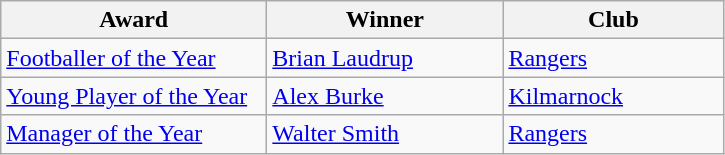<table class="wikitable">
<tr>
<th width=170>Award</th>
<th width=150>Winner</th>
<th width=140>Club</th>
</tr>
<tr>
<td><a href='#'>Footballer of the Year</a></td>
<td> <a href='#'>Brian Laudrup</a></td>
<td><a href='#'>Rangers</a></td>
</tr>
<tr>
<td><a href='#'>Young Player of the Year</a></td>
<td> <a href='#'>Alex Burke</a></td>
<td><a href='#'>Kilmarnock</a></td>
</tr>
<tr>
<td><a href='#'>Manager of the Year</a></td>
<td> <a href='#'>Walter Smith</a></td>
<td><a href='#'>Rangers</a></td>
</tr>
</table>
